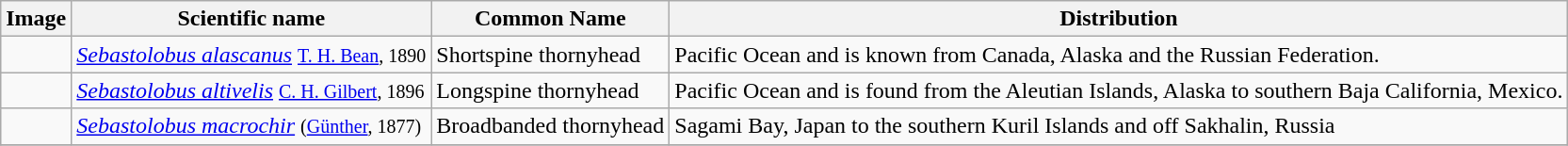<table class="wikitable">
<tr>
<th>Image</th>
<th>Scientific name</th>
<th>Common Name</th>
<th>Distribution</th>
</tr>
<tr>
<td></td>
<td><em><a href='#'>Sebastolobus alascanus</a></em> <small><a href='#'>T. H. Bean</a>, 1890</small></td>
<td>Shortspine thornyhead</td>
<td>Pacific Ocean and is known from Canada, Alaska and the Russian Federation.</td>
</tr>
<tr>
<td></td>
<td><em><a href='#'>Sebastolobus altivelis</a></em> <small><a href='#'>C. H. Gilbert</a>, 1896</small></td>
<td>Longspine thornyhead</td>
<td>Pacific Ocean and is found from the Aleutian Islands, Alaska to southern Baja California, Mexico.</td>
</tr>
<tr>
<td></td>
<td><em><a href='#'>Sebastolobus macrochir</a></em> <small>(<a href='#'>Günther</a>, 1877)</small></td>
<td>Broadbanded thornyhead</td>
<td>Sagami Bay, Japan to the southern Kuril Islands and off Sakhalin, Russia</td>
</tr>
<tr>
</tr>
</table>
